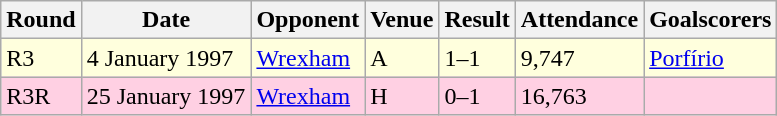<table class="wikitable">
<tr>
<th>Round</th>
<th>Date</th>
<th>Opponent</th>
<th>Venue</th>
<th>Result</th>
<th>Attendance</th>
<th>Goalscorers</th>
</tr>
<tr style="background-color: #ffffdd;">
<td>R3</td>
<td>4 January 1997</td>
<td><a href='#'>Wrexham</a></td>
<td>A</td>
<td>1–1</td>
<td>9,747</td>
<td><a href='#'>Porfírio</a></td>
</tr>
<tr style="background-color: #ffd0e3;">
<td>R3R</td>
<td>25 January 1997</td>
<td><a href='#'>Wrexham</a></td>
<td>H</td>
<td>0–1</td>
<td>16,763</td>
<td></td>
</tr>
</table>
